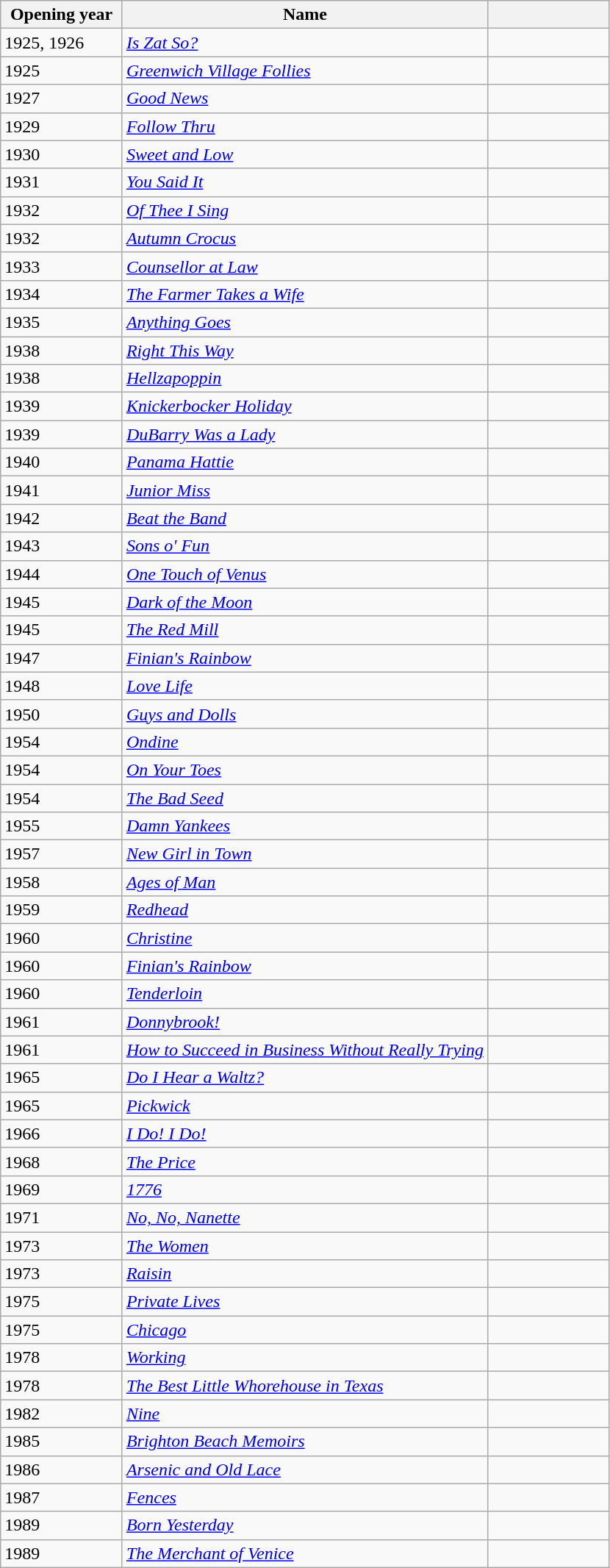<table class="wikitable sortable collapsible">
<tr>
<th width=20% scope="col">Opening year</th>
<th width=60% scope="col">Name</th>
<th width=20% scope="col" class="unsortable"></th>
</tr>
<tr>
<td>1925, 1926</td>
<td><em><a href='#'>Is Zat So?</a></em></td>
<td></td>
</tr>
<tr>
<td>1925</td>
<td><em><a href='#'>Greenwich Village Follies</a></em></td>
<td></td>
</tr>
<tr>
<td>1927</td>
<td><em><a href='#'>Good News</a></em></td>
<td></td>
</tr>
<tr>
<td>1929</td>
<td><em><a href='#'>Follow Thru</a></em></td>
<td></td>
</tr>
<tr>
<td>1930</td>
<td><em><a href='#'>Sweet and Low</a></em></td>
<td></td>
</tr>
<tr>
<td>1931</td>
<td><em><a href='#'>You Said It</a></em></td>
<td></td>
</tr>
<tr>
<td>1932</td>
<td><em><a href='#'>Of Thee I Sing</a></em></td>
<td></td>
</tr>
<tr>
<td>1932</td>
<td><em><a href='#'>Autumn Crocus</a></em></td>
<td></td>
</tr>
<tr>
<td>1933</td>
<td><em><a href='#'>Counsellor at Law</a></em></td>
<td></td>
</tr>
<tr>
<td>1934</td>
<td><em><a href='#'>The Farmer Takes a Wife</a></em></td>
<td></td>
</tr>
<tr>
<td>1935</td>
<td><em><a href='#'>Anything Goes</a></em></td>
<td></td>
</tr>
<tr>
<td>1938</td>
<td><em><a href='#'>Right This Way</a></em></td>
<td></td>
</tr>
<tr>
<td>1938</td>
<td><em><a href='#'>Hellzapoppin</a></em></td>
<td></td>
</tr>
<tr>
<td>1939</td>
<td><em><a href='#'>Knickerbocker Holiday</a></em></td>
<td></td>
</tr>
<tr>
<td>1939</td>
<td><em><a href='#'>DuBarry Was a Lady</a></em></td>
<td></td>
</tr>
<tr>
<td>1940</td>
<td><em><a href='#'>Panama Hattie</a></em></td>
<td></td>
</tr>
<tr>
<td>1941</td>
<td><em><a href='#'>Junior Miss</a></em></td>
<td></td>
</tr>
<tr>
<td>1942</td>
<td><em><a href='#'>Beat the Band</a></em></td>
<td></td>
</tr>
<tr>
<td>1943</td>
<td><em><a href='#'>Sons o' Fun</a></em></td>
<td></td>
</tr>
<tr>
<td>1944</td>
<td><em><a href='#'>One Touch of Venus</a></em></td>
<td></td>
</tr>
<tr>
<td>1945</td>
<td><em><a href='#'>Dark of the Moon</a></em></td>
<td></td>
</tr>
<tr>
<td>1945</td>
<td><em><a href='#'>The Red Mill</a></em></td>
<td></td>
</tr>
<tr>
<td>1947</td>
<td><em><a href='#'>Finian's Rainbow</a></em></td>
<td></td>
</tr>
<tr>
<td>1948</td>
<td><em><a href='#'>Love Life</a></em></td>
<td></td>
</tr>
<tr>
<td>1950</td>
<td><em><a href='#'>Guys and Dolls</a></em></td>
<td></td>
</tr>
<tr>
<td>1954</td>
<td><em><a href='#'>Ondine</a></em></td>
<td></td>
</tr>
<tr>
<td>1954</td>
<td><em><a href='#'>On Your Toes</a></em></td>
<td></td>
</tr>
<tr>
<td>1954</td>
<td><em><a href='#'>The Bad Seed</a></em></td>
<td></td>
</tr>
<tr>
<td>1955</td>
<td><em><a href='#'>Damn Yankees</a></em></td>
<td></td>
</tr>
<tr>
<td>1957</td>
<td><em><a href='#'>New Girl in Town</a></em></td>
<td></td>
</tr>
<tr>
<td>1958</td>
<td><em><a href='#'>Ages of Man</a></em></td>
<td></td>
</tr>
<tr>
<td>1959</td>
<td><em><a href='#'>Redhead</a></em></td>
<td></td>
</tr>
<tr>
<td>1960</td>
<td><em><a href='#'>Christine</a></em></td>
<td></td>
</tr>
<tr>
<td>1960</td>
<td><em><a href='#'>Finian's Rainbow</a></em></td>
<td></td>
</tr>
<tr>
<td>1960</td>
<td><em><a href='#'>Tenderloin</a></em></td>
<td></td>
</tr>
<tr>
<td>1961</td>
<td><em><a href='#'>Donnybrook!</a></em></td>
<td></td>
</tr>
<tr>
<td>1961</td>
<td><em><a href='#'>How to Succeed in Business Without Really Trying</a></em></td>
<td></td>
</tr>
<tr>
<td>1965</td>
<td><em><a href='#'>Do I Hear a Waltz?</a></em></td>
<td></td>
</tr>
<tr>
<td>1965</td>
<td><em><a href='#'>Pickwick</a></em></td>
<td></td>
</tr>
<tr>
<td>1966</td>
<td><em><a href='#'>I Do! I Do!</a></em></td>
<td></td>
</tr>
<tr>
<td>1968</td>
<td><em><a href='#'>The Price</a></em></td>
<td></td>
</tr>
<tr>
<td>1969</td>
<td><em><a href='#'>1776</a></em></td>
<td></td>
</tr>
<tr>
<td>1971</td>
<td><em><a href='#'>No, No, Nanette</a></em></td>
<td></td>
</tr>
<tr>
<td>1973</td>
<td><em><a href='#'>The Women</a></em></td>
<td></td>
</tr>
<tr>
<td>1973</td>
<td><em><a href='#'>Raisin</a></em></td>
<td></td>
</tr>
<tr>
<td>1975</td>
<td><em><a href='#'>Private Lives</a></em></td>
<td></td>
</tr>
<tr>
<td>1975</td>
<td><em><a href='#'>Chicago</a></em></td>
<td></td>
</tr>
<tr>
<td>1978</td>
<td><em><a href='#'>Working</a></em></td>
<td></td>
</tr>
<tr>
<td>1978</td>
<td><em><a href='#'>The Best Little Whorehouse in Texas</a></em></td>
<td></td>
</tr>
<tr>
<td>1982</td>
<td><em><a href='#'>Nine</a></em></td>
<td></td>
</tr>
<tr>
<td>1985</td>
<td><em><a href='#'>Brighton Beach Memoirs</a></em></td>
<td></td>
</tr>
<tr>
<td>1986</td>
<td><em><a href='#'>Arsenic and Old Lace</a></em></td>
<td></td>
</tr>
<tr>
<td>1987</td>
<td><em><a href='#'>Fences</a></em></td>
<td></td>
</tr>
<tr>
<td>1989</td>
<td><em><a href='#'>Born Yesterday</a></em></td>
<td></td>
</tr>
<tr>
<td>1989</td>
<td><em><a href='#'>The Merchant of Venice</a></em></td>
<td></td>
</tr>
</table>
